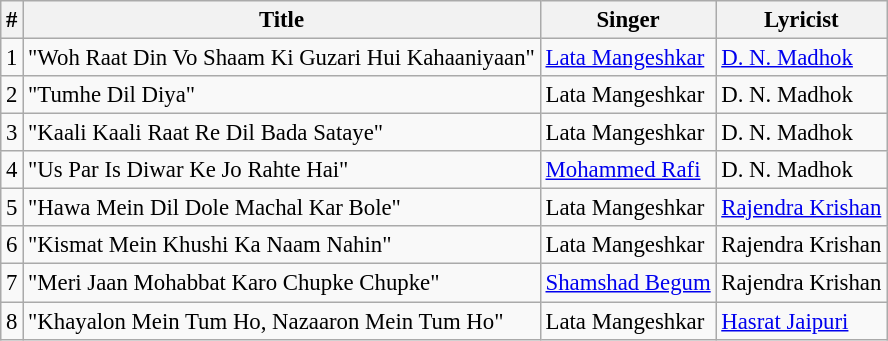<table class="wikitable" style="font-size:95%;">
<tr>
<th>#</th>
<th>Title</th>
<th>Singer</th>
<th>Lyricist</th>
</tr>
<tr>
<td>1</td>
<td>"Woh Raat Din Vo Shaam Ki Guzari Hui Kahaaniyaan" </td>
<td><a href='#'>Lata Mangeshkar</a></td>
<td><a href='#'>D. N. Madhok</a></td>
</tr>
<tr>
<td>2</td>
<td>"Tumhe Dil Diya"</td>
<td>Lata Mangeshkar</td>
<td>D. N. Madhok</td>
</tr>
<tr>
<td>3</td>
<td>"Kaali Kaali Raat Re Dil Bada Sataye" </td>
<td>Lata Mangeshkar</td>
<td>D. N. Madhok</td>
</tr>
<tr>
<td>4</td>
<td>"Us Par Is Diwar Ke Jo Rahte Hai"</td>
<td><a href='#'>Mohammed Rafi</a></td>
<td>D. N. Madhok</td>
</tr>
<tr>
<td>5</td>
<td>"Hawa Mein Dil Dole Machal Kar Bole"</td>
<td>Lata Mangeshkar</td>
<td><a href='#'>Rajendra Krishan</a></td>
</tr>
<tr>
<td>6</td>
<td>"Kismat Mein Khushi Ka Naam Nahin" </td>
<td>Lata Mangeshkar</td>
<td>Rajendra Krishan</td>
</tr>
<tr>
<td>7</td>
<td>"Meri Jaan Mohabbat Karo Chupke Chupke" </td>
<td><a href='#'>Shamshad Begum</a></td>
<td>Rajendra Krishan</td>
</tr>
<tr>
<td>8</td>
<td>"Khayalon Mein Tum Ho, Nazaaron Mein Tum Ho"</td>
<td>Lata Mangeshkar</td>
<td><a href='#'>Hasrat Jaipuri</a></td>
</tr>
</table>
